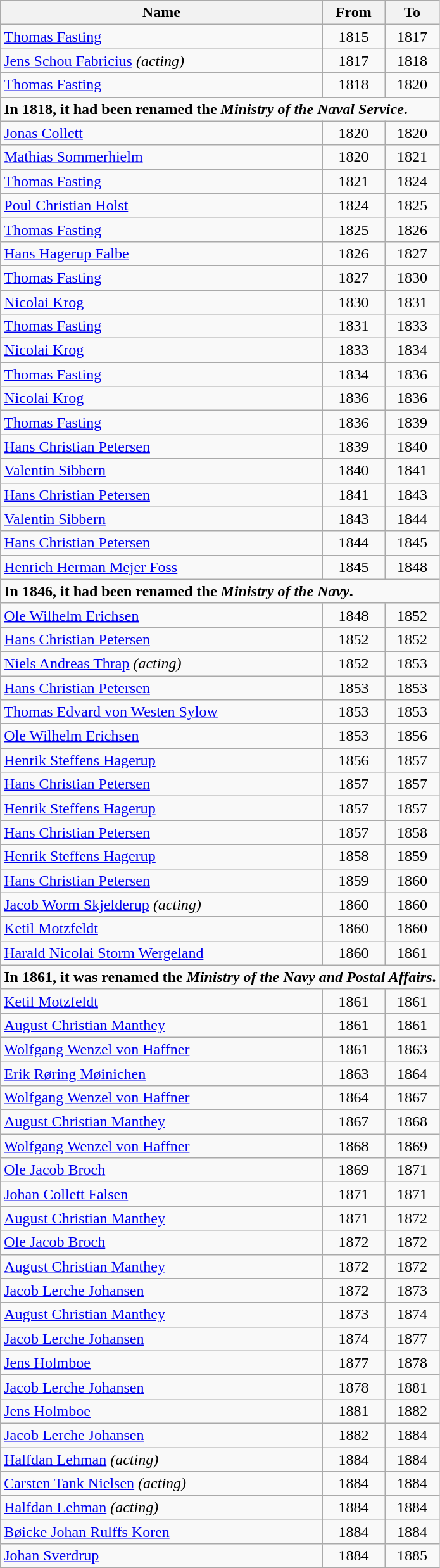<table class="wikitable">
<tr>
<th>Name</th>
<th>From</th>
<th>To</th>
</tr>
<tr>
<td><a href='#'>Thomas Fasting</a></td>
<td align="center">1815</td>
<td align="center">1817</td>
</tr>
<tr>
<td><a href='#'>Jens Schou Fabricius</a> <em>(acting)</em></td>
<td align="center">1817</td>
<td align="center">1818</td>
</tr>
<tr>
<td><a href='#'>Thomas Fasting</a></td>
<td align="center">1818</td>
<td align="center">1820</td>
</tr>
<tr>
<td Colspan=3><strong>In 1818, it had been renamed the <em>Ministry of the Naval Service</em>.</strong></td>
</tr>
<tr>
<td><a href='#'>Jonas Collett</a></td>
<td align="center">1820</td>
<td align="center">1820</td>
</tr>
<tr>
<td><a href='#'>Mathias Sommerhielm</a></td>
<td align="center">1820</td>
<td align="center">1821</td>
</tr>
<tr>
<td><a href='#'>Thomas Fasting</a></td>
<td align="center">1821</td>
<td align="center">1824</td>
</tr>
<tr>
<td><a href='#'>Poul Christian Holst</a></td>
<td align="center">1824</td>
<td align="center">1825</td>
</tr>
<tr>
<td><a href='#'>Thomas Fasting</a></td>
<td align="center">1825</td>
<td align="center">1826</td>
</tr>
<tr>
<td><a href='#'>Hans Hagerup Falbe</a></td>
<td align="center">1826</td>
<td align="center">1827</td>
</tr>
<tr>
<td><a href='#'>Thomas Fasting</a></td>
<td align="center">1827</td>
<td align="center">1830</td>
</tr>
<tr>
<td><a href='#'>Nicolai Krog</a></td>
<td align="center">1830</td>
<td align="center">1831</td>
</tr>
<tr>
<td><a href='#'>Thomas Fasting</a></td>
<td align="center">1831</td>
<td align="center">1833</td>
</tr>
<tr>
<td><a href='#'>Nicolai Krog</a></td>
<td align="center">1833</td>
<td align="center">1834</td>
</tr>
<tr>
<td><a href='#'>Thomas Fasting</a></td>
<td align="center">1834</td>
<td align="center">1836</td>
</tr>
<tr>
<td><a href='#'>Nicolai Krog</a></td>
<td align="center">1836</td>
<td align="center">1836</td>
</tr>
<tr>
<td><a href='#'>Thomas Fasting</a></td>
<td align="center">1836</td>
<td align="center">1839</td>
</tr>
<tr>
<td><a href='#'>Hans Christian Petersen</a></td>
<td align="center">1839</td>
<td align="center">1840</td>
</tr>
<tr>
<td><a href='#'>Valentin Sibbern</a></td>
<td align="center">1840</td>
<td align="center">1841</td>
</tr>
<tr>
<td><a href='#'>Hans Christian Petersen</a></td>
<td align="center">1841</td>
<td align="center">1843</td>
</tr>
<tr>
<td><a href='#'>Valentin Sibbern</a></td>
<td align="center">1843</td>
<td align="center">1844</td>
</tr>
<tr>
<td><a href='#'>Hans Christian Petersen</a></td>
<td align="center">1844</td>
<td align="center">1845</td>
</tr>
<tr>
<td><a href='#'>Henrich Herman Mejer Foss</a></td>
<td align="center">1845</td>
<td align="center">1848</td>
</tr>
<tr>
<td Colspan=3><strong>In 1846, it had been renamed the <em>Ministry of the Navy</em>.</strong></td>
</tr>
<tr>
<td><a href='#'>Ole Wilhelm Erichsen</a></td>
<td align="center">1848</td>
<td align="center">1852</td>
</tr>
<tr>
<td><a href='#'>Hans Christian Petersen</a></td>
<td align="center">1852</td>
<td align="center">1852</td>
</tr>
<tr>
<td><a href='#'>Niels Andreas Thrap</a> <em>(acting)</em></td>
<td align="center">1852</td>
<td align="center">1853</td>
</tr>
<tr>
<td><a href='#'>Hans Christian Petersen</a></td>
<td align="center">1853</td>
<td align="center">1853</td>
</tr>
<tr>
<td><a href='#'>Thomas Edvard von Westen Sylow</a></td>
<td align="center">1853</td>
<td align="center">1853</td>
</tr>
<tr>
<td><a href='#'>Ole Wilhelm Erichsen</a></td>
<td align="center">1853</td>
<td align="center">1856</td>
</tr>
<tr>
<td><a href='#'>Henrik Steffens Hagerup</a></td>
<td align="center">1856</td>
<td align="center">1857</td>
</tr>
<tr>
<td><a href='#'>Hans Christian Petersen</a></td>
<td align="center">1857</td>
<td align="center">1857</td>
</tr>
<tr>
<td><a href='#'>Henrik Steffens Hagerup</a></td>
<td align="center">1857</td>
<td align="center">1857</td>
</tr>
<tr>
<td><a href='#'>Hans Christian Petersen</a></td>
<td align="center">1857</td>
<td align="center">1858</td>
</tr>
<tr>
<td><a href='#'>Henrik Steffens Hagerup</a></td>
<td align="center">1858</td>
<td align="center">1859</td>
</tr>
<tr>
<td><a href='#'>Hans Christian Petersen</a></td>
<td align="center">1859</td>
<td align="center">1860</td>
</tr>
<tr>
<td><a href='#'>Jacob Worm Skjelderup</a> <em>(acting)</em></td>
<td align="center">1860</td>
<td align="center">1860</td>
</tr>
<tr>
<td><a href='#'>Ketil Motzfeldt</a></td>
<td align="center">1860</td>
<td align="center">1860</td>
</tr>
<tr>
<td><a href='#'>Harald Nicolai Storm Wergeland</a></td>
<td align="center">1860</td>
<td align="center">1861</td>
</tr>
<tr>
<td Colspan=3><strong>In 1861, it was renamed the <em>Ministry of the Navy and Postal Affairs</em>.</strong></td>
</tr>
<tr>
<td><a href='#'>Ketil Motzfeldt</a></td>
<td align="center">1861</td>
<td align="center">1861</td>
</tr>
<tr>
<td><a href='#'>August Christian Manthey</a></td>
<td align="center">1861</td>
<td align="center">1861</td>
</tr>
<tr>
<td><a href='#'>Wolfgang Wenzel von Haffner</a></td>
<td align="center">1861</td>
<td align="center">1863</td>
</tr>
<tr>
<td><a href='#'>Erik Røring Møinichen</a></td>
<td align="center">1863</td>
<td align="center">1864</td>
</tr>
<tr>
<td><a href='#'>Wolfgang Wenzel von Haffner</a></td>
<td align="center">1864</td>
<td align="center">1867</td>
</tr>
<tr>
<td><a href='#'>August Christian Manthey</a></td>
<td align="center">1867</td>
<td align="center">1868</td>
</tr>
<tr>
<td><a href='#'>Wolfgang Wenzel von Haffner</a></td>
<td align="center">1868</td>
<td align="center">1869</td>
</tr>
<tr>
<td><a href='#'>Ole Jacob Broch</a></td>
<td align="center">1869</td>
<td align="center">1871</td>
</tr>
<tr>
<td><a href='#'>Johan Collett Falsen</a></td>
<td align="center">1871</td>
<td align="center">1871</td>
</tr>
<tr>
<td><a href='#'>August Christian Manthey</a></td>
<td align="center">1871</td>
<td align="center">1872</td>
</tr>
<tr>
<td><a href='#'>Ole Jacob Broch</a></td>
<td align="center">1872</td>
<td align="center">1872</td>
</tr>
<tr>
<td><a href='#'>August Christian Manthey</a></td>
<td align="center">1872</td>
<td align="center">1872</td>
</tr>
<tr>
<td><a href='#'>Jacob Lerche Johansen</a></td>
<td align="center">1872</td>
<td align="center">1873</td>
</tr>
<tr>
<td><a href='#'>August Christian Manthey</a></td>
<td align="center">1873</td>
<td align="center">1874</td>
</tr>
<tr>
<td><a href='#'>Jacob Lerche Johansen</a></td>
<td align="center">1874</td>
<td align="center">1877</td>
</tr>
<tr>
<td><a href='#'>Jens Holmboe</a></td>
<td align="center">1877</td>
<td align="center">1878</td>
</tr>
<tr>
<td><a href='#'>Jacob Lerche Johansen</a></td>
<td align="center">1878</td>
<td align="center">1881</td>
</tr>
<tr>
<td><a href='#'>Jens Holmboe</a></td>
<td align="center">1881</td>
<td align="center">1882</td>
</tr>
<tr>
<td><a href='#'>Jacob Lerche Johansen</a></td>
<td align="center">1882</td>
<td align="center">1884</td>
</tr>
<tr>
<td><a href='#'>Halfdan Lehman</a> <em>(acting)</em></td>
<td align="center">1884</td>
<td align="center">1884</td>
</tr>
<tr>
<td><a href='#'>Carsten Tank Nielsen</a> <em>(acting)</em></td>
<td align="center">1884</td>
<td align="center">1884</td>
</tr>
<tr>
<td><a href='#'>Halfdan Lehman</a> <em>(acting)</em></td>
<td align="center">1884</td>
<td align="center">1884</td>
</tr>
<tr>
<td><a href='#'>Bøicke Johan Rulffs Koren</a></td>
<td align="center">1884</td>
<td align="center">1884</td>
</tr>
<tr>
<td><a href='#'>Johan Sverdrup</a></td>
<td align="center">1884</td>
<td align="center">1885</td>
</tr>
</table>
